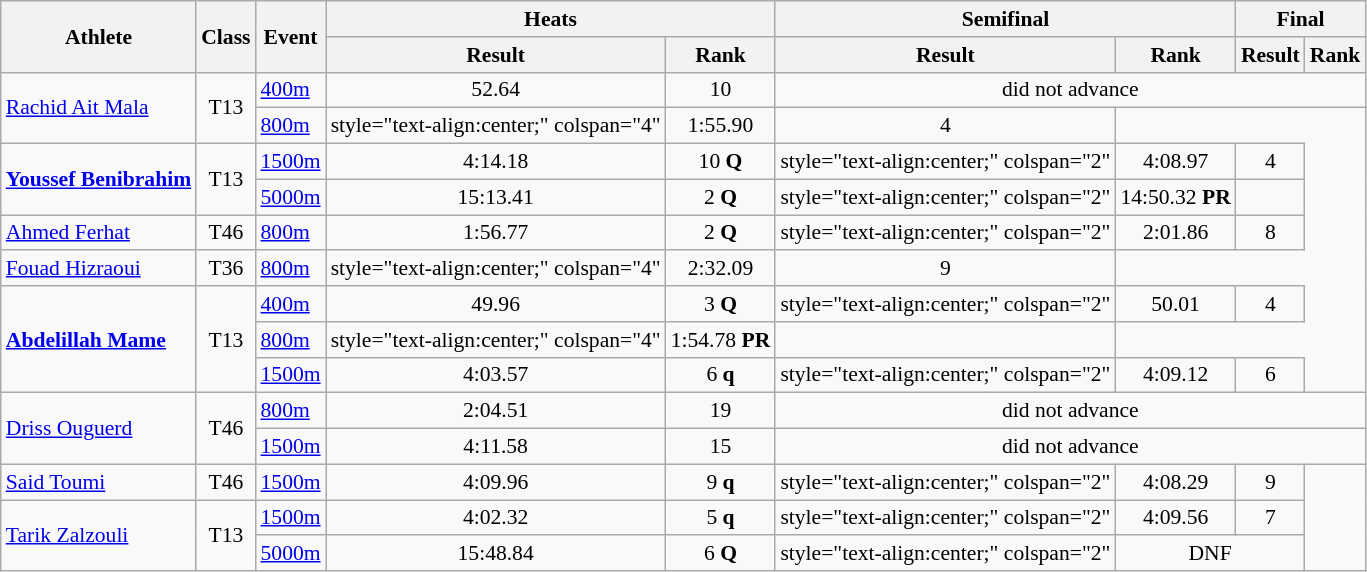<table class=wikitable style="font-size:90%">
<tr>
<th rowspan="2">Athlete</th>
<th rowspan="2">Class</th>
<th rowspan="2">Event</th>
<th colspan="2">Heats</th>
<th colspan="2">Semifinal</th>
<th colspan="2">Final</th>
</tr>
<tr>
<th>Result</th>
<th>Rank</th>
<th>Result</th>
<th>Rank</th>
<th>Result</th>
<th>Rank</th>
</tr>
<tr>
<td rowspan="2"><a href='#'>Rachid Ait Mala</a></td>
<td rowspan="2" style="text-align:center;">T13</td>
<td><a href='#'>400m</a></td>
<td style="text-align:center;">52.64</td>
<td style="text-align:center;">10</td>
<td style="text-align:center;" colspan="4">did not advance</td>
</tr>
<tr>
<td><a href='#'>800m</a></td>
<td>style="text-align:center;" colspan="4" </td>
<td style="text-align:center;">1:55.90</td>
<td style="text-align:center;">4</td>
</tr>
<tr>
<td rowspan="2"><strong><a href='#'>Youssef Benibrahim</a></strong></td>
<td rowspan="2" style="text-align:center;">T13</td>
<td><a href='#'>1500m</a></td>
<td style="text-align:center;">4:14.18</td>
<td style="text-align:center;">10 <strong>Q</strong></td>
<td>style="text-align:center;" colspan="2" </td>
<td style="text-align:center;">4:08.97</td>
<td style="text-align:center;">4</td>
</tr>
<tr>
<td><a href='#'>5000m</a></td>
<td style="text-align:center;">15:13.41</td>
<td style="text-align:center;">2 <strong>Q</strong></td>
<td>style="text-align:center;" colspan="2" </td>
<td style="text-align:center;">14:50.32 <strong>PR</strong></td>
<td style="text-align:center;"></td>
</tr>
<tr>
<td><a href='#'>Ahmed Ferhat</a></td>
<td style="text-align:center;">T46</td>
<td><a href='#'>800m</a></td>
<td style="text-align:center;">1:56.77</td>
<td style="text-align:center;">2 <strong>Q</strong></td>
<td>style="text-align:center;" colspan="2" </td>
<td style="text-align:center;">2:01.86</td>
<td style="text-align:center;">8</td>
</tr>
<tr>
<td><a href='#'>Fouad Hizraoui</a></td>
<td style="text-align:center;">T36</td>
<td><a href='#'>800m</a></td>
<td>style="text-align:center;" colspan="4" </td>
<td style="text-align:center;">2:32.09</td>
<td style="text-align:center;">9</td>
</tr>
<tr>
<td rowspan="3"><strong><a href='#'>Abdelillah Mame</a></strong></td>
<td rowspan="3" style="text-align:center;">T13</td>
<td><a href='#'>400m</a></td>
<td style="text-align:center;">49.96</td>
<td style="text-align:center;">3 <strong>Q</strong></td>
<td>style="text-align:center;" colspan="2" </td>
<td style="text-align:center;">50.01</td>
<td style="text-align:center;">4</td>
</tr>
<tr>
<td><a href='#'>800m</a></td>
<td>style="text-align:center;" colspan="4" </td>
<td style="text-align:center;">1:54.78 <strong>PR</strong></td>
<td style="text-align:center;"></td>
</tr>
<tr>
<td><a href='#'>1500m</a></td>
<td style="text-align:center;">4:03.57</td>
<td style="text-align:center;">6 <strong>q</strong></td>
<td>style="text-align:center;" colspan="2" </td>
<td style="text-align:center;">4:09.12</td>
<td style="text-align:center;">6</td>
</tr>
<tr>
<td rowspan="2"><a href='#'>Driss Ouguerd</a></td>
<td rowspan="2" style="text-align:center;">T46</td>
<td><a href='#'>800m</a></td>
<td style="text-align:center;">2:04.51</td>
<td style="text-align:center;">19</td>
<td style="text-align:center;" colspan="4">did not advance</td>
</tr>
<tr>
<td><a href='#'>1500m</a></td>
<td style="text-align:center;">4:11.58</td>
<td style="text-align:center;">15</td>
<td style="text-align:center;" colspan="4">did not advance</td>
</tr>
<tr>
<td><a href='#'>Said Toumi</a></td>
<td style="text-align:center;">T46</td>
<td><a href='#'>1500m</a></td>
<td style="text-align:center;">4:09.96</td>
<td style="text-align:center;">9 <strong>q</strong></td>
<td>style="text-align:center;" colspan="2" </td>
<td style="text-align:center;">4:08.29</td>
<td style="text-align:center;">9</td>
</tr>
<tr>
<td rowspan="2"><a href='#'>Tarik Zalzouli</a></td>
<td rowspan="2" style="text-align:center;">T13</td>
<td><a href='#'>1500m</a></td>
<td style="text-align:center;">4:02.32</td>
<td style="text-align:center;">5 <strong>q</strong></td>
<td>style="text-align:center;" colspan="2" </td>
<td style="text-align:center;">4:09.56</td>
<td style="text-align:center;">7</td>
</tr>
<tr>
<td><a href='#'>5000m</a></td>
<td style="text-align:center;">15:48.84</td>
<td style="text-align:center;">6 <strong>Q</strong></td>
<td>style="text-align:center;" colspan="2" </td>
<td style="text-align:center;" colspan="2">DNF</td>
</tr>
</table>
